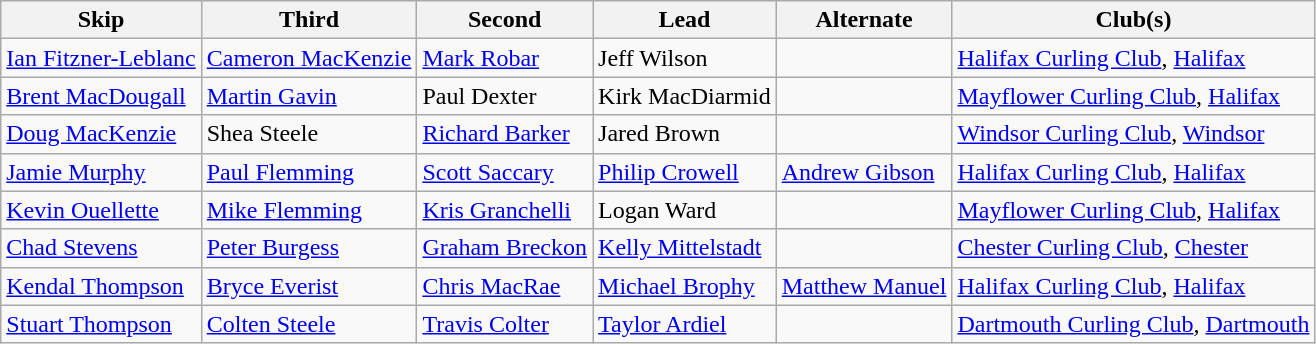<table class="wikitable">
<tr>
<th>Skip</th>
<th>Third</th>
<th>Second</th>
<th>Lead</th>
<th>Alternate</th>
<th>Club(s)</th>
</tr>
<tr>
<td><a href='#'>Ian Fitzner-Leblanc</a></td>
<td><a href='#'>Cameron MacKenzie</a></td>
<td><a href='#'>Mark Robar</a></td>
<td>Jeff Wilson</td>
<td></td>
<td><a href='#'>Halifax Curling Club</a>, <a href='#'>Halifax</a></td>
</tr>
<tr>
<td><a href='#'>Brent MacDougall</a></td>
<td><a href='#'>Martin Gavin</a></td>
<td>Paul Dexter</td>
<td>Kirk MacDiarmid</td>
<td></td>
<td><a href='#'>Mayflower Curling Club</a>, <a href='#'>Halifax</a></td>
</tr>
<tr>
<td><a href='#'>Doug MacKenzie</a></td>
<td>Shea Steele</td>
<td><a href='#'>Richard Barker</a></td>
<td>Jared Brown</td>
<td></td>
<td><a href='#'>Windsor Curling Club</a>, <a href='#'>Windsor</a></td>
</tr>
<tr>
<td><a href='#'>Jamie Murphy</a></td>
<td><a href='#'>Paul Flemming</a></td>
<td><a href='#'>Scott Saccary</a></td>
<td><a href='#'>Philip Crowell</a></td>
<td><a href='#'>Andrew Gibson</a></td>
<td><a href='#'>Halifax Curling Club</a>, <a href='#'>Halifax</a></td>
</tr>
<tr>
<td><a href='#'>Kevin Ouellette</a></td>
<td><a href='#'>Mike Flemming</a></td>
<td><a href='#'>Kris Granchelli</a></td>
<td>Logan Ward</td>
<td></td>
<td><a href='#'>Mayflower Curling Club</a>, <a href='#'>Halifax</a></td>
</tr>
<tr>
<td><a href='#'>Chad Stevens</a></td>
<td><a href='#'>Peter Burgess</a></td>
<td><a href='#'>Graham Breckon</a></td>
<td><a href='#'>Kelly Mittelstadt</a></td>
<td></td>
<td><a href='#'>Chester Curling Club</a>, <a href='#'>Chester</a></td>
</tr>
<tr>
<td><a href='#'>Kendal Thompson</a></td>
<td><a href='#'>Bryce Everist</a></td>
<td><a href='#'>Chris MacRae</a></td>
<td><a href='#'>Michael Brophy</a></td>
<td><a href='#'>Matthew Manuel</a></td>
<td><a href='#'>Halifax Curling Club</a>, <a href='#'>Halifax</a></td>
</tr>
<tr>
<td><a href='#'>Stuart Thompson</a></td>
<td><a href='#'>Colten Steele</a></td>
<td><a href='#'>Travis Colter</a></td>
<td><a href='#'>Taylor Ardiel</a></td>
<td></td>
<td><a href='#'>Dartmouth Curling Club</a>, <a href='#'>Dartmouth</a></td>
</tr>
</table>
